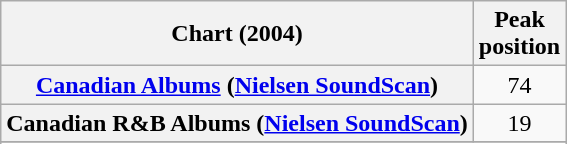<table class="wikitable sortable plainrowheaders">
<tr>
<th>Chart (2004)</th>
<th>Peak<br>position</th>
</tr>
<tr>
<th scope="row"><a href='#'>Canadian Albums</a> (<a href='#'>Nielsen SoundScan</a>)</th>
<td style="text-align:center;">74</td>
</tr>
<tr>
<th scope="row">Canadian R&B Albums (<a href='#'>Nielsen SoundScan</a>)</th>
<td style="text-align:center;">19</td>
</tr>
<tr>
</tr>
<tr>
</tr>
</table>
